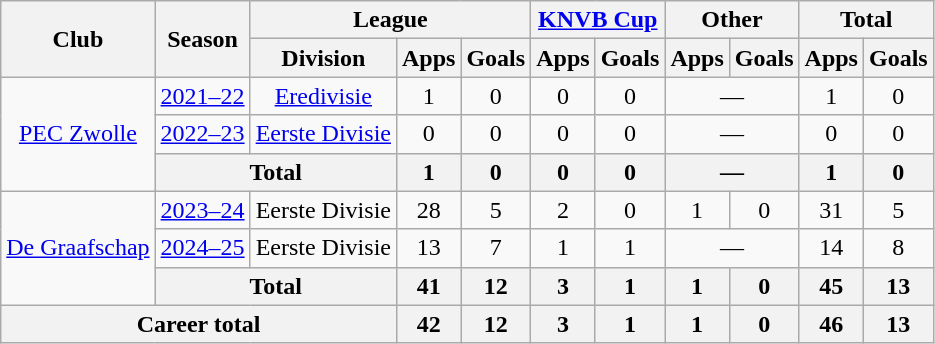<table class="wikitable" style="text-align:center">
<tr>
<th rowspan="2">Club</th>
<th rowspan="2">Season</th>
<th colspan="3">League</th>
<th colspan="2"><a href='#'>KNVB Cup</a></th>
<th colspan="2">Other</th>
<th colspan="2">Total</th>
</tr>
<tr>
<th>Division</th>
<th>Apps</th>
<th>Goals</th>
<th>Apps</th>
<th>Goals</th>
<th>Apps</th>
<th>Goals</th>
<th>Apps</th>
<th>Goals</th>
</tr>
<tr>
<td rowspan="3"><a href='#'>PEC Zwolle</a></td>
<td><a href='#'>2021–22</a></td>
<td><a href='#'>Eredivisie</a></td>
<td>1</td>
<td>0</td>
<td>0</td>
<td>0</td>
<td colspan="2">—</td>
<td>1</td>
<td>0</td>
</tr>
<tr>
<td><a href='#'>2022–23</a></td>
<td><a href='#'>Eerste Divisie</a></td>
<td>0</td>
<td>0</td>
<td>0</td>
<td>0</td>
<td colspan="2">—</td>
<td>0</td>
<td>0</td>
</tr>
<tr>
<th colspan="2">Total</th>
<th>1</th>
<th>0</th>
<th>0</th>
<th>0</th>
<th colspan="2">—</th>
<th>1</th>
<th>0</th>
</tr>
<tr>
<td rowspan="3"><a href='#'>De Graafschap</a></td>
<td><a href='#'>2023–24</a></td>
<td>Eerste Divisie</td>
<td>28</td>
<td>5</td>
<td>2</td>
<td>0</td>
<td>1</td>
<td>0</td>
<td>31</td>
<td>5</td>
</tr>
<tr>
<td><a href='#'>2024–25</a></td>
<td>Eerste Divisie</td>
<td>13</td>
<td>7</td>
<td>1</td>
<td>1</td>
<td colspan="2">—</td>
<td>14</td>
<td>8</td>
</tr>
<tr>
<th colspan="2">Total</th>
<th>41</th>
<th>12</th>
<th>3</th>
<th>1</th>
<th>1</th>
<th>0</th>
<th>45</th>
<th>13</th>
</tr>
<tr>
<th colspan="3">Career total</th>
<th>42</th>
<th>12</th>
<th>3</th>
<th>1</th>
<th>1</th>
<th>0</th>
<th>46</th>
<th>13</th>
</tr>
</table>
